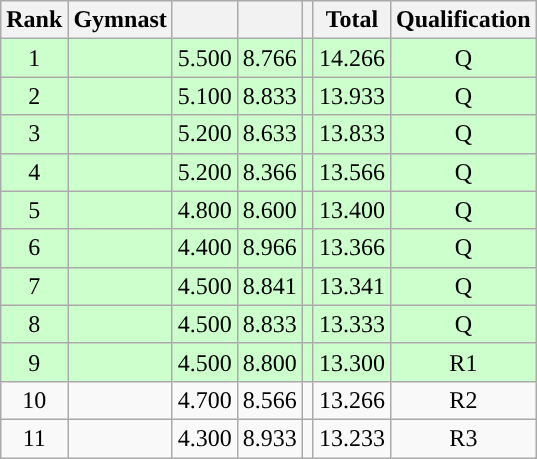<table class="wikitable sortable" style="text-align:center">
<tr>
<th>Rank</th>
<th>Gymnast</th>
<th><small></small></th>
<th><small></small></th>
<th><small></small></th>
<th>Total</th>
<th>Qualification</th>
</tr>
<tr bgcolor=ccffcc>
<td>1</td>
<td align=left></td>
<td>5.500</td>
<td>8.766</td>
<td></td>
<td>14.266</td>
<td>Q</td>
</tr>
<tr bgcolor=ccffcc>
<td>2</td>
<td align=left></td>
<td>5.100</td>
<td>8.833</td>
<td></td>
<td>13.933</td>
<td>Q</td>
</tr>
<tr bgcolor=ccffcc>
<td>3</td>
<td align=left></td>
<td>5.200</td>
<td>8.633</td>
<td></td>
<td>13.833</td>
<td>Q</td>
</tr>
<tr bgcolor=ccffcc>
<td>4</td>
<td align=left></td>
<td>5.200</td>
<td>8.366</td>
<td></td>
<td>13.566</td>
<td>Q</td>
</tr>
<tr bgcolor=ccffcc>
<td>5</td>
<td align=left></td>
<td>4.800</td>
<td>8.600</td>
<td></td>
<td>13.400</td>
<td>Q</td>
</tr>
<tr bgcolor=ccffcc>
<td>6</td>
<td align=left></td>
<td>4.400</td>
<td>8.966</td>
<td></td>
<td>13.366</td>
<td>Q</td>
</tr>
<tr bgcolor=ccffcc>
<td>7</td>
<td align=left></td>
<td>4.500</td>
<td>8.841</td>
<td></td>
<td>13.341</td>
<td>Q</td>
</tr>
<tr bgcolor=ccffcc>
<td>8</td>
<td align=left></td>
<td>4.500</td>
<td>8.833</td>
<td></td>
<td>13.333</td>
<td>Q</td>
</tr>
<tr bgcolor=ccffcc>
<td>9</td>
<td align=left></td>
<td>4.500</td>
<td>8.800</td>
<td></td>
<td>13.300</td>
<td>R1</td>
</tr>
<tr>
<td>10</td>
<td align=left></td>
<td>4.700</td>
<td>8.566</td>
<td></td>
<td>13.266</td>
<td>R2</td>
</tr>
<tr>
<td>11</td>
<td align=left></td>
<td>4.300</td>
<td>8.933</td>
<td></td>
<td>13.233</td>
<td>R3</td>
</tr>
</table>
